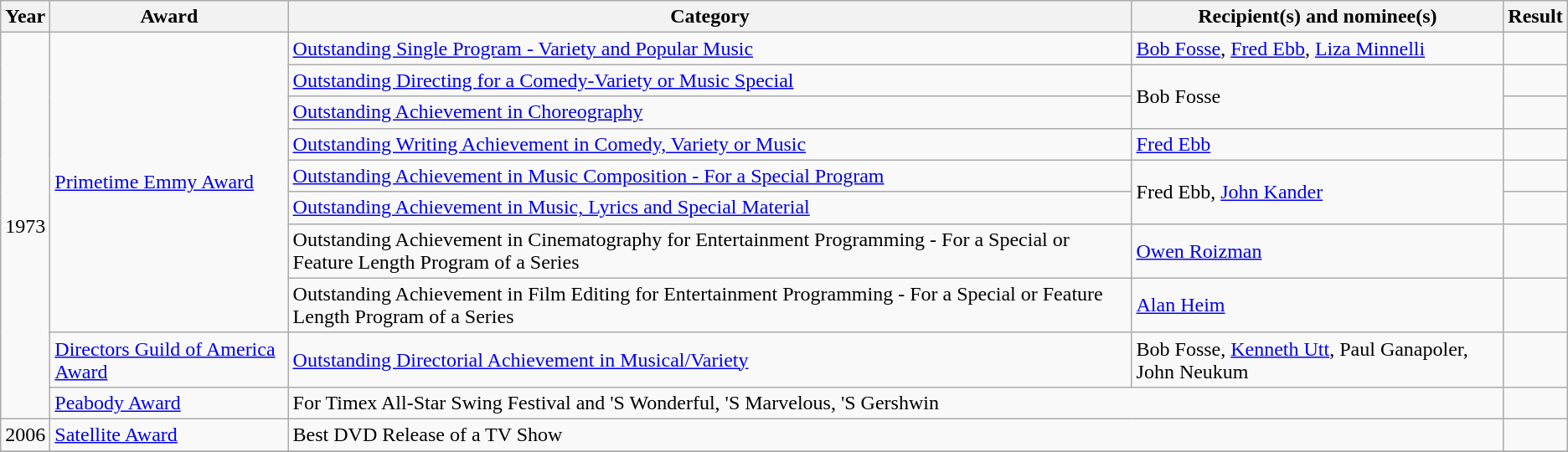<table class="wikitable">
<tr>
<th>Year</th>
<th>Award</th>
<th>Category</th>
<th>Recipient(s) and nominee(s)</th>
<th>Result</th>
</tr>
<tr>
<td rowspan=10>1973</td>
<td rowspan=8><a href='#'>Primetime Emmy Award</a></td>
<td><a href='#'>Outstanding Single Program - Variety and Popular Music</a></td>
<td><a href='#'>Bob Fosse</a>, <a href='#'>Fred Ebb</a>, <a href='#'>Liza Minnelli</a></td>
<td></td>
</tr>
<tr>
<td><a href='#'>Outstanding Directing for a Comedy-Variety or Music Special</a></td>
<td rowspan=2>Bob Fosse</td>
<td></td>
</tr>
<tr>
<td><a href='#'>Outstanding Achievement in Choreography</a></td>
<td></td>
</tr>
<tr>
<td><a href='#'>Outstanding Writing Achievement in Comedy, Variety or Music</a></td>
<td><a href='#'>Fred Ebb</a></td>
<td></td>
</tr>
<tr>
<td><a href='#'>Outstanding Achievement in Music Composition - For a Special Program</a></td>
<td rowspan=2>Fred Ebb, <a href='#'>John Kander</a></td>
<td></td>
</tr>
<tr>
<td><a href='#'>Outstanding Achievement in Music, Lyrics and Special Material</a></td>
<td></td>
</tr>
<tr>
<td>Outstanding Achievement in Cinematography for Entertainment Programming - For a Special or Feature Length Program of a Series</td>
<td><a href='#'>Owen Roizman</a></td>
<td></td>
</tr>
<tr>
<td>Outstanding Achievement in Film Editing for Entertainment Programming - For a Special or Feature Length Program of a Series</td>
<td><a href='#'>Alan Heim</a></td>
<td></td>
</tr>
<tr>
<td><a href='#'>Directors Guild of America Award</a></td>
<td><a href='#'>Outstanding Directorial Achievement in Musical/Variety</a></td>
<td>Bob Fosse, <a href='#'>Kenneth Utt</a>, Paul Ganapoler, John Neukum</td>
<td></td>
</tr>
<tr>
<td><a href='#'>Peabody Award</a></td>
<td colspan=2>For Timex All-Star Swing Festival and 'S Wonderful, 'S Marvelous, 'S Gershwin</td>
<td></td>
</tr>
<tr>
<td>2006</td>
<td><a href='#'>Satellite Award</a></td>
<td colspan=2>Best DVD Release of a TV Show</td>
<td></td>
</tr>
<tr>
</tr>
</table>
